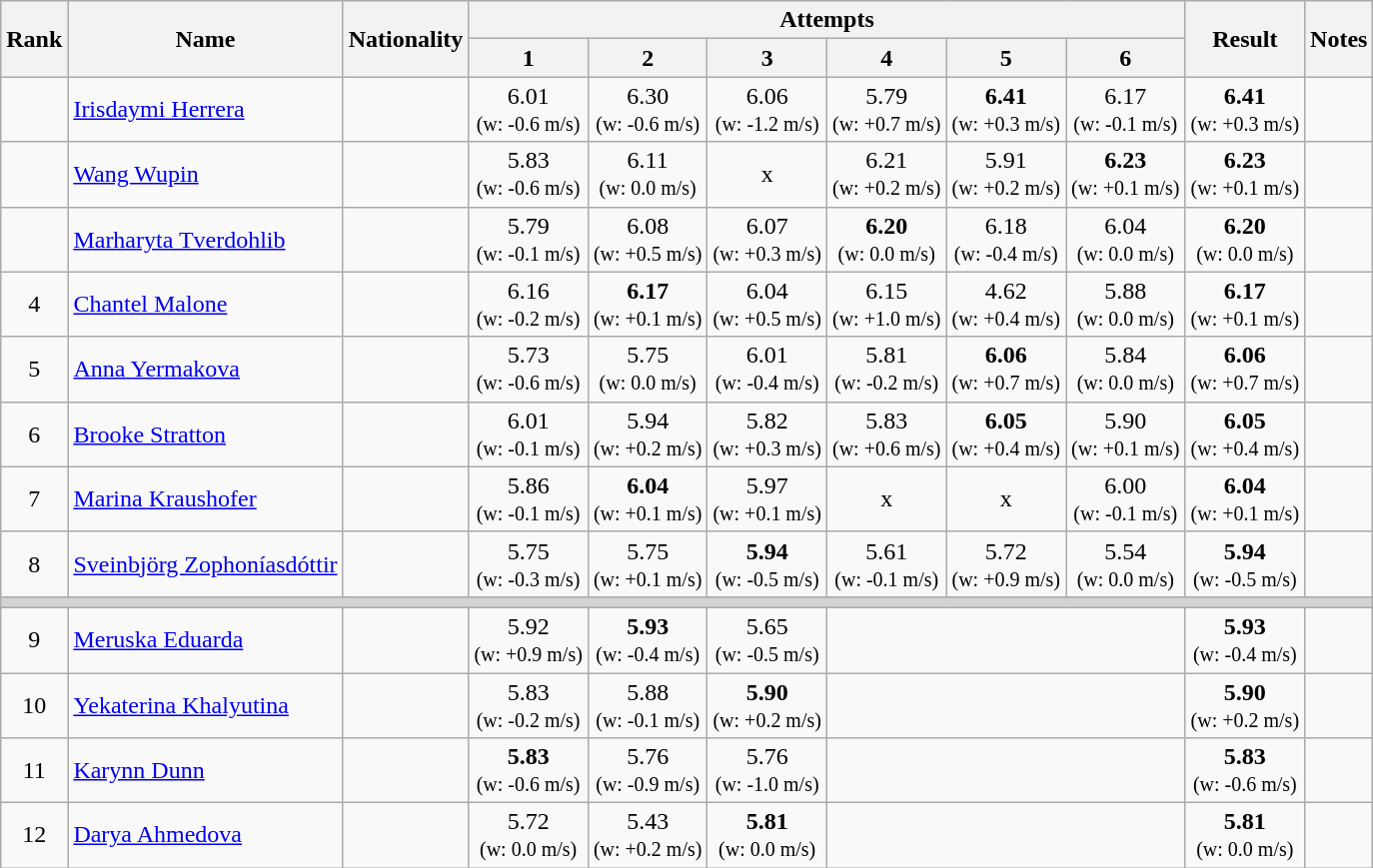<table class="wikitable sortable" style="text-align:center">
<tr>
<th rowspan=2>Rank</th>
<th rowspan=2>Name</th>
<th rowspan=2>Nationality</th>
<th colspan=6>Attempts</th>
<th rowspan=2>Result</th>
<th rowspan=2>Notes</th>
</tr>
<tr>
<th>1</th>
<th>2</th>
<th>3</th>
<th>4</th>
<th>5</th>
<th>6</th>
</tr>
<tr>
<td></td>
<td align=left><a href='#'>Irisdaymi Herrera</a></td>
<td align=left></td>
<td>6.01<br><small>(w: -0.6 m/s)</small></td>
<td>6.30<br><small>(w: -0.6 m/s)</small></td>
<td>6.06<br><small>(w: -1.2 m/s)</small></td>
<td>5.79<br><small>(w: +0.7 m/s)</small></td>
<td><strong>6.41</strong><br><small>(w: +0.3 m/s)</small></td>
<td>6.17<br><small>(w: -0.1 m/s)</small></td>
<td><strong>6.41</strong> <br><small>(w: +0.3 m/s)</small></td>
<td></td>
</tr>
<tr>
<td></td>
<td align=left><a href='#'>Wang Wupin</a></td>
<td align=left></td>
<td>5.83<br><small>(w: -0.6 m/s)</small></td>
<td>6.11<br><small>(w: 0.0 m/s)</small></td>
<td>x</td>
<td>6.21<br><small>(w: +0.2 m/s)</small></td>
<td>5.91<br><small>(w: +0.2 m/s)</small></td>
<td><strong>6.23</strong><br><small>(w: +0.1 m/s)</small></td>
<td><strong>6.23</strong> <br><small>(w: +0.1 m/s)</small></td>
<td></td>
</tr>
<tr>
<td></td>
<td align=left><a href='#'>Marharyta Tverdohlib</a></td>
<td align=left></td>
<td>5.79<br><small>(w: -0.1 m/s)</small></td>
<td>6.08<br><small>(w: +0.5 m/s)</small></td>
<td>6.07<br><small>(w: +0.3 m/s)</small></td>
<td><strong>6.20</strong><br><small>(w: 0.0 m/s)</small></td>
<td>6.18<br><small>(w: -0.4 m/s)</small></td>
<td>6.04<br><small>(w: 0.0 m/s)</small></td>
<td><strong>6.20</strong> <br><small>(w: 0.0 m/s)</small></td>
<td></td>
</tr>
<tr>
<td>4</td>
<td align=left><a href='#'>Chantel Malone</a></td>
<td align=left></td>
<td>6.16<br><small>(w: -0.2 m/s)</small></td>
<td><strong>6.17</strong><br><small>(w: +0.1 m/s)</small></td>
<td>6.04<br><small>(w: +0.5 m/s)</small></td>
<td>6.15<br><small>(w: +1.0 m/s)</small></td>
<td>4.62<br><small>(w: +0.4 m/s)</small></td>
<td>5.88<br><small>(w: 0.0 m/s)</small></td>
<td><strong>6.17</strong> <br><small>(w: +0.1 m/s)</small></td>
<td></td>
</tr>
<tr>
<td>5</td>
<td align=left><a href='#'>Anna Yermakova</a></td>
<td align=left></td>
<td>5.73<br><small>(w: -0.6 m/s)</small></td>
<td>5.75<br><small>(w: 0.0 m/s)</small></td>
<td>6.01<br><small>(w: -0.4 m/s)</small></td>
<td>5.81<br><small>(w: -0.2 m/s)</small></td>
<td><strong>6.06</strong><br><small>(w: +0.7 m/s)</small></td>
<td>5.84<br><small>(w: 0.0 m/s)</small></td>
<td><strong>6.06</strong> <br><small>(w: +0.7 m/s)</small></td>
<td></td>
</tr>
<tr>
<td>6</td>
<td align=left><a href='#'>Brooke Stratton</a></td>
<td align=left></td>
<td>6.01<br><small>(w: -0.1 m/s)</small></td>
<td>5.94<br><small>(w: +0.2 m/s)</small></td>
<td>5.82<br><small>(w: +0.3 m/s)</small></td>
<td>5.83<br><small>(w: +0.6 m/s)</small></td>
<td><strong>6.05</strong><br><small>(w: +0.4 m/s)</small></td>
<td>5.90<br><small>(w: +0.1 m/s)</small></td>
<td><strong>6.05</strong> <br><small>(w: +0.4 m/s)</small></td>
<td></td>
</tr>
<tr>
<td>7</td>
<td align=left><a href='#'>Marina Kraushofer</a></td>
<td align=left></td>
<td>5.86<br><small>(w: -0.1 m/s)</small></td>
<td><strong>6.04</strong><br><small>(w: +0.1 m/s)</small></td>
<td>5.97<br><small>(w: +0.1 m/s)</small></td>
<td>x</td>
<td>x</td>
<td>6.00<br><small>(w: -0.1 m/s)</small></td>
<td><strong>6.04</strong> <br><small>(w: +0.1 m/s)</small></td>
<td></td>
</tr>
<tr>
<td>8</td>
<td align=left><a href='#'>Sveinbjörg Zophoníasdóttir</a></td>
<td align=left></td>
<td>5.75<br><small>(w: -0.3 m/s)</small></td>
<td>5.75<br><small>(w: +0.1 m/s)</small></td>
<td><strong>5.94</strong><br><small>(w: -0.5 m/s)</small></td>
<td>5.61<br><small>(w: -0.1 m/s)</small></td>
<td>5.72<br><small>(w: +0.9 m/s)</small></td>
<td>5.54<br><small>(w: 0.0 m/s)</small></td>
<td><strong>5.94</strong> <br><small>(w: -0.5 m/s)</small></td>
<td></td>
</tr>
<tr>
<td colspan=11 bgcolor=lightgray></td>
</tr>
<tr>
<td>9</td>
<td align=left><a href='#'>Meruska Eduarda</a></td>
<td align=left></td>
<td>5.92<br><small>(w: +0.9 m/s)</small></td>
<td><strong>5.93</strong><br><small>(w: -0.4 m/s)</small></td>
<td>5.65<br><small>(w: -0.5 m/s)</small></td>
<td colspan=3></td>
<td><strong>5.93</strong> <br><small>(w: -0.4 m/s)</small></td>
<td></td>
</tr>
<tr>
<td>10</td>
<td align=left><a href='#'>Yekaterina Khalyutina</a></td>
<td align=left></td>
<td>5.83<br><small>(w: -0.2 m/s)</small></td>
<td>5.88<br><small>(w: -0.1 m/s)</small></td>
<td><strong>5.90</strong><br><small>(w: +0.2 m/s)</small></td>
<td colspan=3></td>
<td><strong>5.90</strong> <br><small>(w: +0.2 m/s)</small></td>
<td></td>
</tr>
<tr>
<td>11</td>
<td align=left><a href='#'>Karynn Dunn</a></td>
<td align=left></td>
<td><strong>5.83</strong><br><small>(w: -0.6 m/s)</small></td>
<td>5.76<br><small>(w: -0.9 m/s)</small></td>
<td>5.76<br><small>(w: -1.0 m/s)</small></td>
<td colspan=3></td>
<td><strong>5.83</strong> <br><small>(w: -0.6 m/s)</small></td>
<td></td>
</tr>
<tr>
<td>12</td>
<td align=left><a href='#'>Darya Ahmedova</a></td>
<td align=left></td>
<td>5.72<br><small>(w: 0.0 m/s)</small></td>
<td>5.43<br><small>(w: +0.2 m/s)</small></td>
<td><strong>5.81</strong><br><small>(w: 0.0 m/s)</small></td>
<td colspan=3></td>
<td><strong>5.81</strong> <br><small>(w: 0.0 m/s)</small></td>
<td></td>
</tr>
</table>
